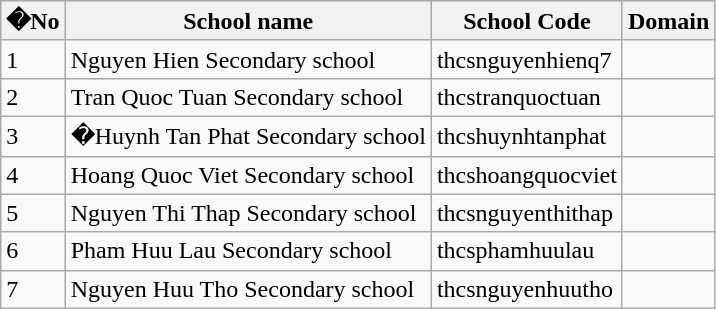<table class="wikitable">
<tr>
<th>�No</th>
<th>School name</th>
<th>School Code</th>
<th>Domain</th>
</tr>
<tr>
<td>1</td>
<td>Nguyen Hien Secondary school</td>
<td>thcsnguyenhienq7</td>
<td></td>
</tr>
<tr>
<td>2</td>
<td>Tran Quoc Tuan Secondary school</td>
<td>thcstranquoctuan</td>
<td></td>
</tr>
<tr>
<td>3</td>
<td>�Huynh Tan Phat Secondary school</td>
<td>thcshuynhtanphat</td>
<td></td>
</tr>
<tr>
<td>4</td>
<td>Hoang Quoc Viet Secondary school</td>
<td>thcshoangquocviet</td>
<td></td>
</tr>
<tr>
<td>5</td>
<td>Nguyen Thi Thap Secondary school</td>
<td>thcsnguyenthithap</td>
<td></td>
</tr>
<tr>
<td>6</td>
<td>Pham Huu Lau Secondary school</td>
<td>thcsphamhuulau</td>
<td></td>
</tr>
<tr>
<td>7</td>
<td>Nguyen Huu Tho Secondary school</td>
<td>thcsnguyenhuutho</td>
<td></td>
</tr>
</table>
